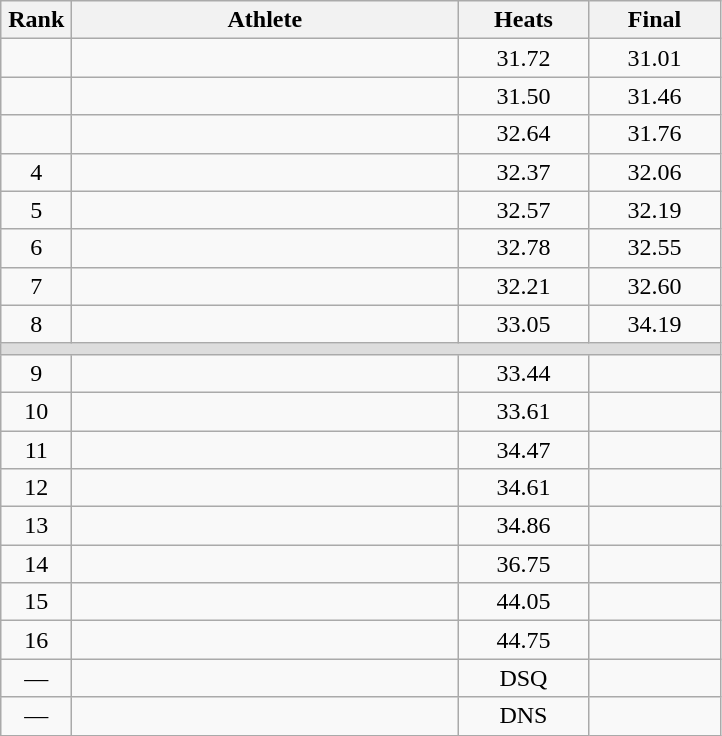<table class=wikitable style="text-align:center">
<tr>
<th width=40>Rank</th>
<th width=250>Athlete</th>
<th width=80>Heats</th>
<th width=80>Final</th>
</tr>
<tr>
<td></td>
<td align=left></td>
<td>31.72</td>
<td>31.01</td>
</tr>
<tr>
<td></td>
<td align=left></td>
<td>31.50</td>
<td>31.46</td>
</tr>
<tr>
<td></td>
<td align=left></td>
<td>32.64</td>
<td>31.76</td>
</tr>
<tr>
<td>4</td>
<td align=left></td>
<td>32.37</td>
<td>32.06</td>
</tr>
<tr>
<td>5</td>
<td align=left></td>
<td>32.57</td>
<td>32.19</td>
</tr>
<tr>
<td>6</td>
<td align=left></td>
<td>32.78</td>
<td>32.55</td>
</tr>
<tr>
<td>7</td>
<td align=left></td>
<td>32.21</td>
<td>32.60</td>
</tr>
<tr>
<td>8</td>
<td align=left></td>
<td>33.05</td>
<td>34.19</td>
</tr>
<tr bgcolor=#DDDDDD>
<td colspan=4></td>
</tr>
<tr>
<td>9</td>
<td align=left></td>
<td>33.44</td>
<td></td>
</tr>
<tr>
<td>10</td>
<td align=left></td>
<td>33.61</td>
<td></td>
</tr>
<tr>
<td>11</td>
<td align=left></td>
<td>34.47</td>
<td></td>
</tr>
<tr>
<td>12</td>
<td align=left></td>
<td>34.61</td>
<td></td>
</tr>
<tr>
<td>13</td>
<td align=left></td>
<td>34.86</td>
<td></td>
</tr>
<tr>
<td>14</td>
<td align=left></td>
<td>36.75</td>
<td></td>
</tr>
<tr>
<td>15</td>
<td align=left></td>
<td>44.05</td>
<td></td>
</tr>
<tr>
<td>16</td>
<td align=left></td>
<td>44.75</td>
<td></td>
</tr>
<tr>
<td>—</td>
<td align=left></td>
<td>DSQ</td>
<td></td>
</tr>
<tr>
<td>—</td>
<td align=left></td>
<td>DNS</td>
<td></td>
</tr>
</table>
